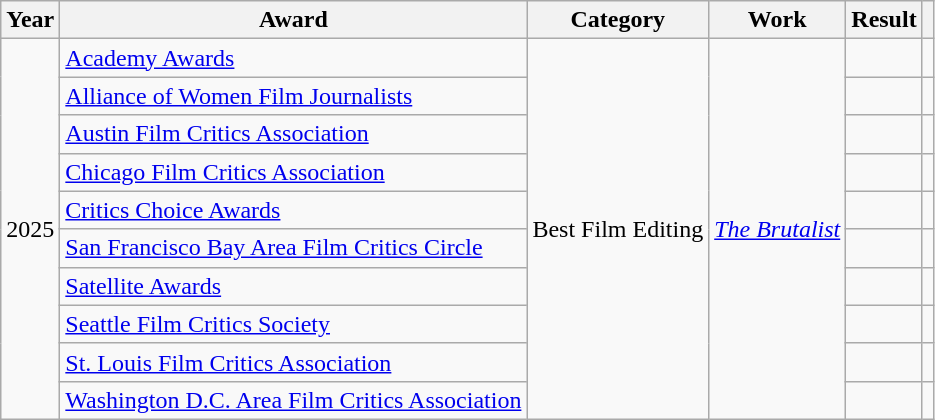<table class="wikitable sortable">
<tr>
<th>Year</th>
<th>Award</th>
<th>Category</th>
<th>Work</th>
<th>Result</th>
<th class="unsortable"></th>
</tr>
<tr>
<td rowspan="10" style="text-align:center;">2025</td>
<td><a href='#'>Academy Awards</a></td>
<td rowspan="10">Best Film Editing</td>
<td rowspan="10"><em><a href='#'>The Brutalist</a></em></td>
<td></td>
<td align="center"></td>
</tr>
<tr>
<td><a href='#'>Alliance of Women Film Journalists</a></td>
<td></td>
<td align="center"></td>
</tr>
<tr>
<td><a href='#'>Austin Film Critics Association</a></td>
<td></td>
<td align="center"></td>
</tr>
<tr>
<td><a href='#'>Chicago Film Critics Association</a></td>
<td></td>
<td align="center"></td>
</tr>
<tr>
<td><a href='#'>Critics Choice Awards</a></td>
<td></td>
<td align="center"></td>
</tr>
<tr>
<td><a href='#'>San Francisco Bay Area Film Critics Circle</a></td>
<td></td>
<td align="center"></td>
</tr>
<tr>
<td><a href='#'>Satellite Awards</a></td>
<td></td>
<td align="center"></td>
</tr>
<tr>
<td><a href='#'>Seattle Film Critics Society</a></td>
<td></td>
<td align="center"></td>
</tr>
<tr>
<td><a href='#'>St. Louis Film Critics Association</a></td>
<td></td>
<td align="center"></td>
</tr>
<tr>
<td><a href='#'>Washington D.C. Area Film Critics Association</a></td>
<td></td>
<td align="center"></td>
</tr>
</table>
